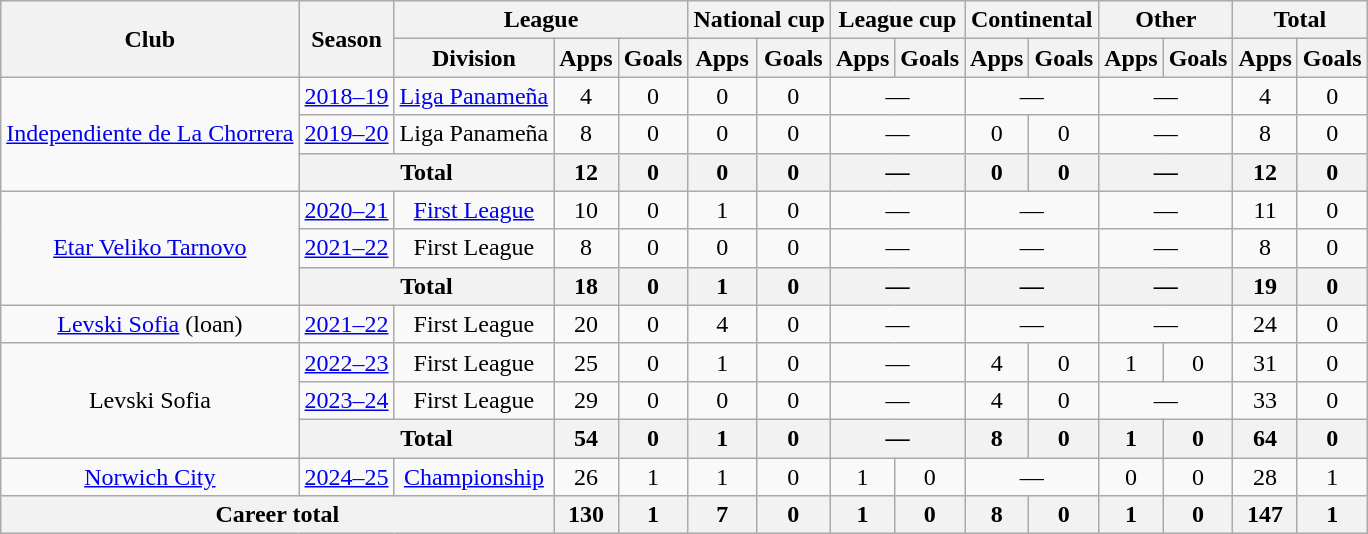<table class="wikitable" style="text-align:center">
<tr>
<th rowspan="2">Club</th>
<th rowspan="2">Season</th>
<th colspan="3">League</th>
<th colspan="2">National cup</th>
<th colspan="2">League cup</th>
<th colspan="2">Continental</th>
<th colspan="2">Other</th>
<th colspan="2">Total</th>
</tr>
<tr>
<th>Division</th>
<th>Apps</th>
<th>Goals</th>
<th>Apps</th>
<th>Goals</th>
<th>Apps</th>
<th>Goals</th>
<th>Apps</th>
<th>Goals</th>
<th>Apps</th>
<th>Goals</th>
<th>Apps</th>
<th>Goals</th>
</tr>
<tr>
<td rowspan="3"><a href='#'>Independiente de La Chorrera</a></td>
<td><a href='#'>2018–19</a></td>
<td><a href='#'>Liga Panameña</a></td>
<td>4</td>
<td>0</td>
<td>0</td>
<td>0</td>
<td colspan="2">—</td>
<td colspan="2">—</td>
<td colspan="2">—</td>
<td>4</td>
<td>0</td>
</tr>
<tr>
<td><a href='#'>2019–20</a></td>
<td>Liga Panameña</td>
<td>8</td>
<td>0</td>
<td>0</td>
<td>0</td>
<td colspan="2">—</td>
<td>0</td>
<td>0</td>
<td colspan="2">—</td>
<td>8</td>
<td>0</td>
</tr>
<tr>
<th colspan="2">Total</th>
<th>12</th>
<th>0</th>
<th>0</th>
<th>0</th>
<th colspan="2">—</th>
<th>0</th>
<th>0</th>
<th colspan="2">—</th>
<th>12</th>
<th>0</th>
</tr>
<tr>
<td rowspan="3"><a href='#'>Etar Veliko Tarnovo</a></td>
<td><a href='#'>2020–21</a></td>
<td><a href='#'>First League</a></td>
<td>10</td>
<td>0</td>
<td>1</td>
<td>0</td>
<td colspan="2">—</td>
<td colspan="2">—</td>
<td colspan="2">—</td>
<td>11</td>
<td>0</td>
</tr>
<tr>
<td><a href='#'>2021–22</a></td>
<td>First League</td>
<td>8</td>
<td>0</td>
<td>0</td>
<td>0</td>
<td colspan="2">—</td>
<td colspan="2">—</td>
<td colspan="2">—</td>
<td>8</td>
<td>0</td>
</tr>
<tr>
<th colspan="2">Total</th>
<th>18</th>
<th>0</th>
<th>1</th>
<th>0</th>
<th colspan="2">—</th>
<th colspan="2">—</th>
<th colspan="2">—</th>
<th>19</th>
<th>0</th>
</tr>
<tr>
<td><a href='#'>Levski Sofia</a> (loan)</td>
<td><a href='#'>2021–22</a></td>
<td>First League</td>
<td>20</td>
<td>0</td>
<td>4</td>
<td>0</td>
<td colspan="2">—</td>
<td colspan="2">—</td>
<td colspan="2">—</td>
<td>24</td>
<td>0</td>
</tr>
<tr>
<td rowspan="3">Levski Sofia</td>
<td><a href='#'>2022–23</a></td>
<td>First League</td>
<td>25</td>
<td>0</td>
<td>1</td>
<td>0</td>
<td colspan="2">—</td>
<td>4</td>
<td>0</td>
<td>1</td>
<td>0</td>
<td>31</td>
<td>0</td>
</tr>
<tr>
<td><a href='#'>2023–24</a></td>
<td>First League</td>
<td>29</td>
<td>0</td>
<td>0</td>
<td>0</td>
<td colspan="2">—</td>
<td>4</td>
<td>0</td>
<td colspan="2">—</td>
<td>33</td>
<td>0</td>
</tr>
<tr>
<th colspan="2">Total</th>
<th>54</th>
<th>0</th>
<th>1</th>
<th>0</th>
<th colspan="2">—</th>
<th>8</th>
<th>0</th>
<th>1</th>
<th>0</th>
<th>64</th>
<th>0</th>
</tr>
<tr>
<td><a href='#'>Norwich City</a></td>
<td><a href='#'>2024–25</a></td>
<td><a href='#'>Championship</a></td>
<td>26</td>
<td>1</td>
<td>1</td>
<td>0</td>
<td>1</td>
<td>0</td>
<td colspan="2">—</td>
<td>0</td>
<td>0</td>
<td>28</td>
<td>1</td>
</tr>
<tr>
<th colspan="3">Career total</th>
<th>130</th>
<th>1</th>
<th>7</th>
<th>0</th>
<th>1</th>
<th>0</th>
<th>8</th>
<th>0</th>
<th>1</th>
<th>0</th>
<th>147</th>
<th>1</th>
</tr>
</table>
